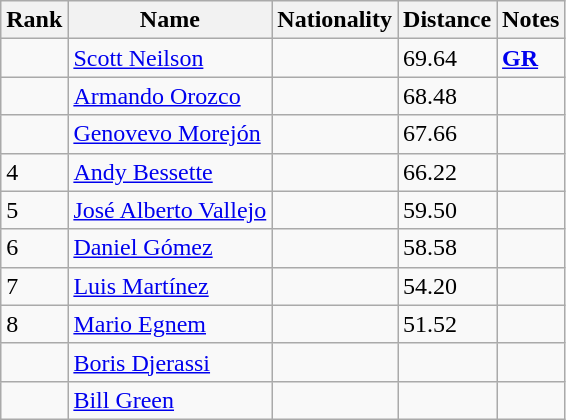<table class="wikitable sortable">
<tr>
<th>Rank</th>
<th>Name</th>
<th>Nationality</th>
<th>Distance</th>
<th>Notes</th>
</tr>
<tr>
<td></td>
<td><a href='#'>Scott Neilson</a></td>
<td></td>
<td>69.64</td>
<td><strong><a href='#'>GR</a></strong></td>
</tr>
<tr>
<td></td>
<td><a href='#'>Armando Orozco</a></td>
<td></td>
<td>68.48</td>
<td></td>
</tr>
<tr>
<td></td>
<td><a href='#'>Genovevo Morejón</a></td>
<td></td>
<td>67.66</td>
<td></td>
</tr>
<tr>
<td>4</td>
<td><a href='#'>Andy Bessette</a></td>
<td></td>
<td>66.22</td>
<td></td>
</tr>
<tr>
<td>5</td>
<td><a href='#'>José Alberto Vallejo</a></td>
<td></td>
<td>59.50</td>
<td></td>
</tr>
<tr>
<td>6</td>
<td><a href='#'>Daniel Gómez</a></td>
<td></td>
<td>58.58</td>
<td></td>
</tr>
<tr>
<td>7</td>
<td><a href='#'>Luis Martínez</a></td>
<td></td>
<td>54.20</td>
<td></td>
</tr>
<tr>
<td>8</td>
<td><a href='#'>Mario Egnem</a></td>
<td></td>
<td>51.52</td>
<td></td>
</tr>
<tr>
<td></td>
<td><a href='#'>Boris Djerassi</a></td>
<td></td>
<td></td>
<td></td>
</tr>
<tr>
<td></td>
<td><a href='#'>Bill Green</a></td>
<td></td>
<td></td>
<td></td>
</tr>
</table>
